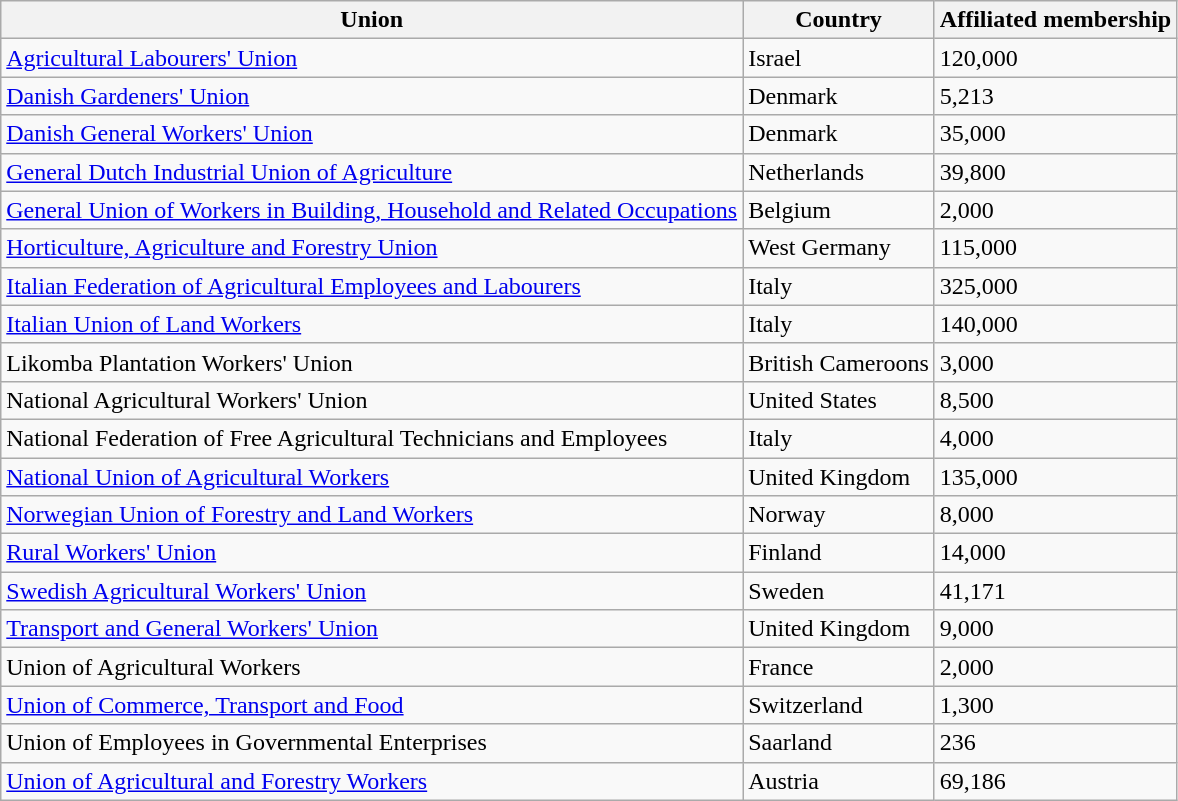<table class="wikitable sortable">
<tr>
<th>Union</th>
<th>Country</th>
<th>Affiliated membership</th>
</tr>
<tr>
<td><a href='#'>Agricultural Labourers' Union</a></td>
<td>Israel</td>
<td>120,000</td>
</tr>
<tr>
<td><a href='#'>Danish Gardeners' Union</a></td>
<td>Denmark</td>
<td>5,213</td>
</tr>
<tr>
<td><a href='#'>Danish General Workers' Union</a></td>
<td>Denmark</td>
<td>35,000</td>
</tr>
<tr>
<td><a href='#'>General Dutch Industrial Union of Agriculture</a></td>
<td>Netherlands</td>
<td>39,800</td>
</tr>
<tr>
<td><a href='#'>General Union of Workers in Building, Household and Related Occupations</a></td>
<td>Belgium</td>
<td>2,000</td>
</tr>
<tr>
<td><a href='#'>Horticulture, Agriculture and Forestry Union</a></td>
<td>West Germany</td>
<td>115,000</td>
</tr>
<tr>
<td><a href='#'>Italian Federation of Agricultural Employees and Labourers</a></td>
<td>Italy</td>
<td>325,000</td>
</tr>
<tr>
<td><a href='#'>Italian Union of Land Workers</a></td>
<td>Italy</td>
<td>140,000</td>
</tr>
<tr>
<td>Likomba Plantation Workers' Union</td>
<td>British Cameroons</td>
<td>3,000</td>
</tr>
<tr>
<td>National Agricultural Workers' Union</td>
<td>United States</td>
<td>8,500</td>
</tr>
<tr>
<td>National Federation of Free Agricultural Technicians and Employees</td>
<td>Italy</td>
<td>4,000</td>
</tr>
<tr>
<td><a href='#'>National Union of Agricultural Workers</a></td>
<td>United Kingdom</td>
<td>135,000</td>
</tr>
<tr>
<td><a href='#'>Norwegian Union of Forestry and Land Workers</a></td>
<td>Norway</td>
<td>8,000</td>
</tr>
<tr>
<td><a href='#'>Rural Workers' Union</a></td>
<td>Finland</td>
<td>14,000</td>
</tr>
<tr>
<td><a href='#'>Swedish Agricultural Workers' Union</a></td>
<td>Sweden</td>
<td>41,171</td>
</tr>
<tr>
<td><a href='#'>Transport and General Workers' Union</a></td>
<td>United Kingdom</td>
<td>9,000</td>
</tr>
<tr>
<td>Union of Agricultural Workers</td>
<td>France</td>
<td>2,000</td>
</tr>
<tr>
<td><a href='#'>Union of Commerce, Transport and Food</a></td>
<td>Switzerland</td>
<td>1,300</td>
</tr>
<tr>
<td>Union of Employees in Governmental Enterprises</td>
<td>Saarland</td>
<td>236</td>
</tr>
<tr>
<td><a href='#'>Union of Agricultural and Forestry Workers</a></td>
<td>Austria</td>
<td>69,186</td>
</tr>
</table>
